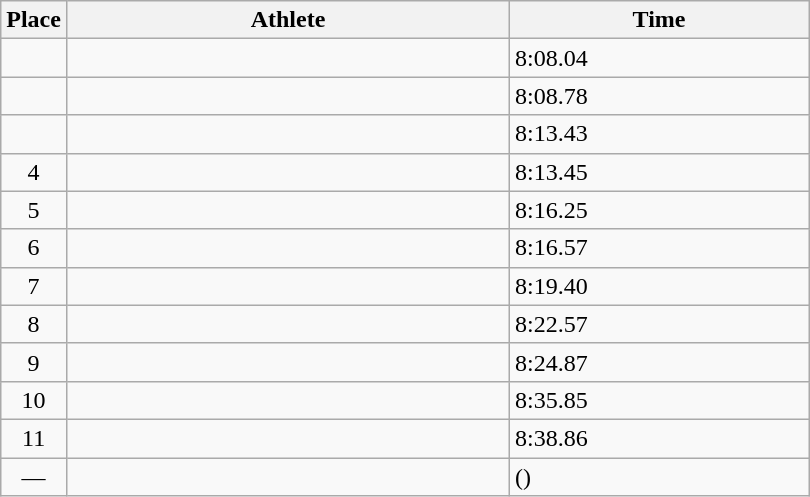<table class=wikitable>
<tr>
<th>Place</th>
<th style="width:18em">Athlete</th>
<th style="width:12em">Time</th>
</tr>
<tr>
<td align=center></td>
<td></td>
<td>8:08.04 </td>
</tr>
<tr>
<td align=center></td>
<td></td>
<td>8:08.78</td>
</tr>
<tr>
<td align=center></td>
<td></td>
<td>8:13.43</td>
</tr>
<tr>
<td align=center>4</td>
<td></td>
<td>8:13.45</td>
</tr>
<tr>
<td align=center>5</td>
<td></td>
<td>8:16.25</td>
</tr>
<tr>
<td align=center>6</td>
<td></td>
<td>8:16.57 </td>
</tr>
<tr>
<td align=center>7</td>
<td></td>
<td>8:19.40 </td>
</tr>
<tr>
<td align=center>8</td>
<td></td>
<td>8:22.57</td>
</tr>
<tr>
<td align=center>9</td>
<td></td>
<td>8:24.87 </td>
</tr>
<tr>
<td align=center>10</td>
<td></td>
<td>8:35.85</td>
</tr>
<tr>
<td align=center>11</td>
<td></td>
<td>8:38.86</td>
</tr>
<tr>
<td align=center data-sort-value=12>—</td>
<td></td>
<td> ()</td>
</tr>
</table>
